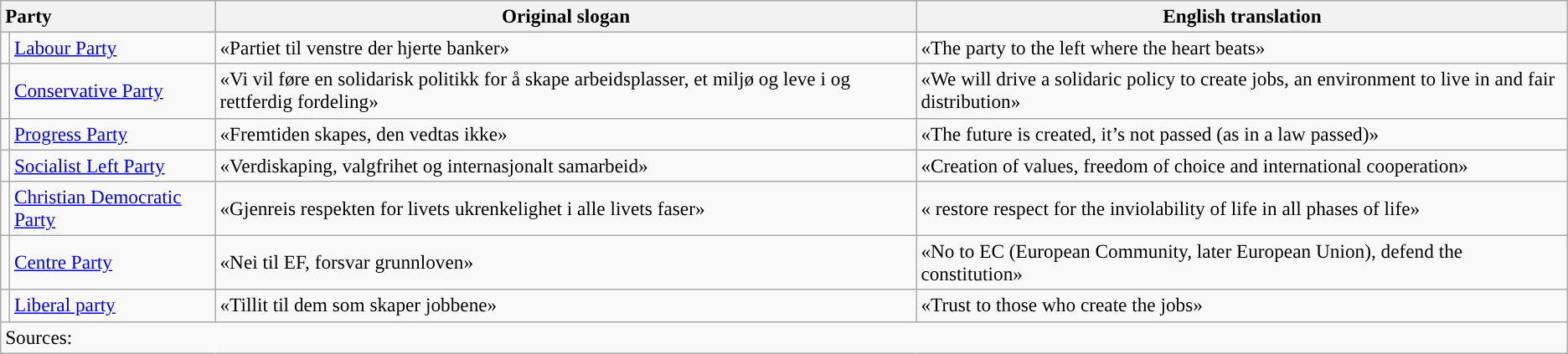<table class="wikitable" style="font-size:97%; text-align:left">
<tr>
<th colspan="2" style="text-align:left;">Party</th>
<th>Original slogan</th>
<th>English translation</th>
</tr>
<tr>
<td style="background:"></td>
<td><a href='#'>Labour Party</a></td>
<td>«Partiet til venstre der hjerte banker»</td>
<td>«The party to the left where the heart beats»</td>
</tr>
<tr>
<td style="background:"></td>
<td><a href='#'>Conservative Party</a></td>
<td>«Vi vil føre en solidarisk politikk for å skape arbeidsplasser, et miljø og leve i og rettferdig fordeling»</td>
<td>«We will  drive a solidaric policy to create jobs, an environment to live in and fair distribution»</td>
</tr>
<tr>
<td style="background:"></td>
<td><a href='#'>Progress Party</a></td>
<td>«Fremtiden skapes, den vedtas ikke»</td>
<td>«The future is created, it’s not passed (as in a law passed)»</td>
</tr>
<tr>
<td style="background:"></td>
<td><a href='#'>Socialist Left Party</a></td>
<td>«Verdiskaping, valgfrihet og internasjonalt samarbeid»</td>
<td>«Creation of values, freedom of choice and international cooperation»</td>
</tr>
<tr>
<td style="background:"></td>
<td><a href='#'>Christian Democratic Party</a></td>
<td>«Gjenreis respekten for livets ukrenkelighet i alle livets faser»</td>
<td>« restore respect for the inviolability of life in all phases of life»</td>
</tr>
<tr>
<td style="background:"></td>
<td><a href='#'>Centre Party</a></td>
<td>«Nei til EF, forsvar grunnloven»</td>
<td>«No to EC (European Community, later European Union), defend the constitution»</td>
</tr>
<tr>
<td style="background:"></td>
<td><a href='#'>Liberal party</a></td>
<td>«Tillit til dem som skaper jobbene»</td>
<td>«Trust to those who create the jobs»</td>
</tr>
<tr>
<td colspan="4">Sources: </td>
</tr>
</table>
